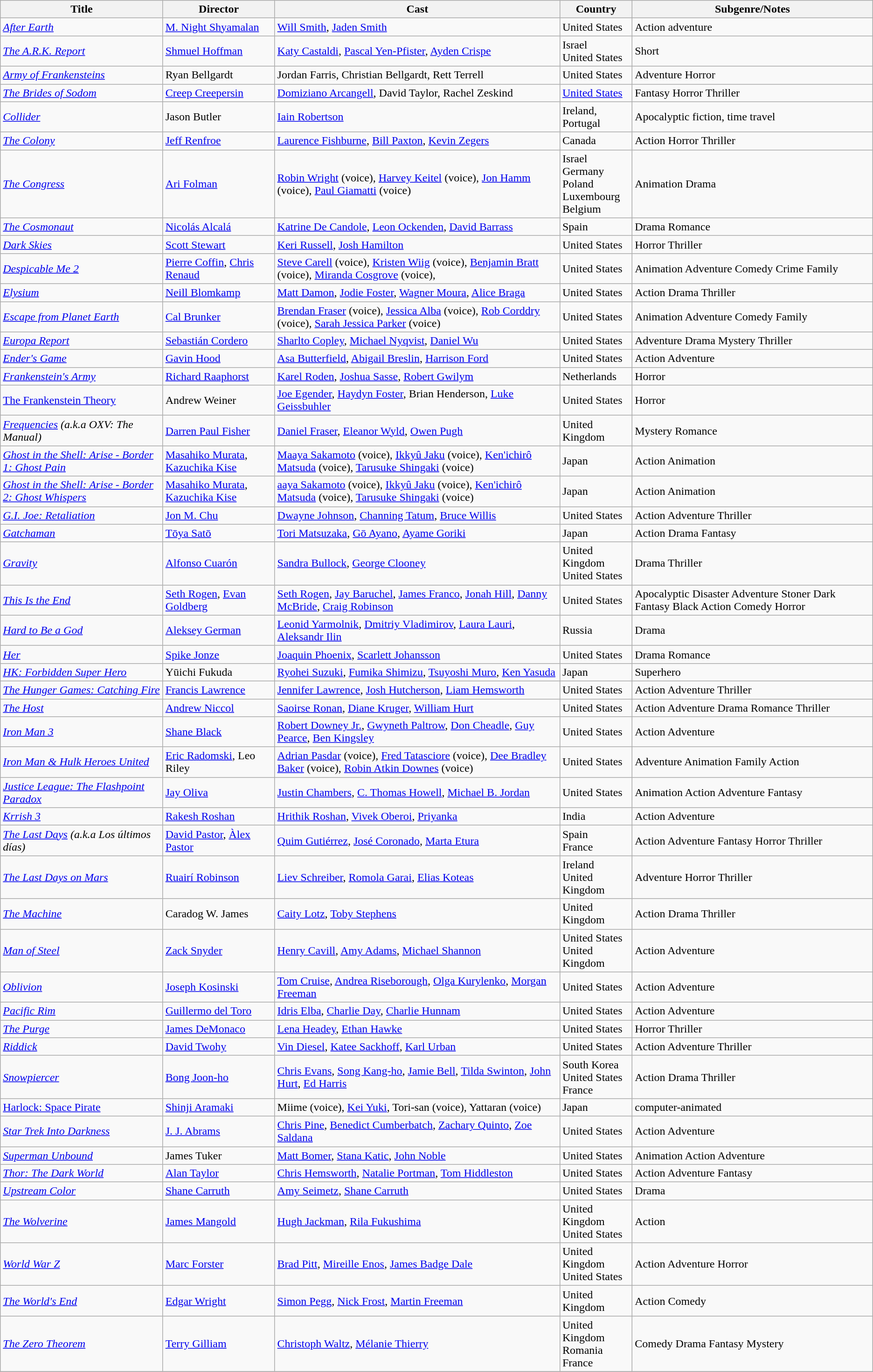<table class="wikitable sortable">
<tr>
<th>Title</th>
<th>Director</th>
<th>Cast</th>
<th>Country</th>
<th>Subgenre/Notes</th>
</tr>
<tr>
<td><em><a href='#'>After Earth</a></em></td>
<td><a href='#'>M. Night Shyamalan</a></td>
<td><a href='#'>Will Smith</a>, <a href='#'>Jaden Smith</a></td>
<td>United States</td>
<td>Action adventure</td>
</tr>
<tr>
<td><em><a href='#'>The A.R.K. Report</a></em></td>
<td><a href='#'>Shmuel Hoffman</a></td>
<td><a href='#'>Katy Castaldi</a>, <a href='#'>Pascal Yen-Pfister</a>, <a href='#'>Ayden Crispe</a></td>
<td>Israel<br>United States</td>
<td>Short</td>
</tr>
<tr>
<td><em><a href='#'>Army of Frankensteins</a></em></td>
<td>Ryan Bellgardt</td>
<td>Jordan Farris, Christian Bellgardt, Rett Terrell</td>
<td>United States</td>
<td>Adventure Horror</td>
</tr>
<tr>
<td><em><a href='#'>The Brides of Sodom</a></em></td>
<td><a href='#'>Creep Creepersin</a></td>
<td><a href='#'>Domiziano Arcangell</a>, David Taylor, Rachel Zeskind</td>
<td><a href='#'>United States</a></td>
<td>Fantasy Horror Thriller</td>
</tr>
<tr>
<td><a href='#'><em>Collider</em></a></td>
<td>Jason Butler</td>
<td><a href='#'>Iain Robertson</a></td>
<td>Ireland, Portugal</td>
<td>Apocalyptic fiction, time travel</td>
</tr>
<tr>
<td><em><a href='#'>The Colony</a></em></td>
<td><a href='#'>Jeff Renfroe</a></td>
<td><a href='#'>Laurence Fishburne</a>, <a href='#'>Bill Paxton</a>, <a href='#'>Kevin Zegers</a></td>
<td>Canada</td>
<td>Action Horror Thriller</td>
</tr>
<tr>
<td><em><a href='#'>The Congress</a></em></td>
<td><a href='#'>Ari Folman</a></td>
<td><a href='#'>Robin Wright</a> (voice), <a href='#'>Harvey Keitel</a> (voice), <a href='#'>Jon Hamm</a> (voice), <a href='#'>Paul Giamatti</a> (voice)</td>
<td>Israel<br>Germany<br>Poland<br>Luxembourg<br>Belgium</td>
<td>Animation Drama</td>
</tr>
<tr>
<td><em><a href='#'>The Cosmonaut</a></em></td>
<td><a href='#'>Nicolás Alcalá</a></td>
<td><a href='#'>Katrine De Candole</a>, <a href='#'>Leon Ockenden</a>, <a href='#'>David Barrass</a></td>
<td>Spain</td>
<td>Drama Romance</td>
</tr>
<tr>
<td><em><a href='#'>Dark Skies</a></em></td>
<td><a href='#'>Scott Stewart</a></td>
<td><a href='#'>Keri Russell</a>, <a href='#'>Josh Hamilton</a></td>
<td>United States</td>
<td>Horror Thriller</td>
</tr>
<tr>
<td><em><a href='#'>Despicable Me 2</a></em></td>
<td><a href='#'>Pierre Coffin</a>, <a href='#'>Chris Renaud</a></td>
<td><a href='#'>Steve Carell</a> (voice), <a href='#'>Kristen Wiig</a> (voice), <a href='#'>Benjamin Bratt</a> (voice), <a href='#'>Miranda Cosgrove</a> (voice),</td>
<td>United States</td>
<td>Animation Adventure Comedy Crime Family</td>
</tr>
<tr>
<td><em><a href='#'>Elysium</a></em></td>
<td><a href='#'>Neill Blomkamp</a></td>
<td><a href='#'>Matt Damon</a>, <a href='#'>Jodie Foster</a>, <a href='#'>Wagner Moura</a>, <a href='#'>Alice Braga</a></td>
<td>United States</td>
<td>Action Drama Thriller</td>
</tr>
<tr>
<td><em><a href='#'>Escape from Planet Earth</a></em></td>
<td><a href='#'>Cal Brunker</a></td>
<td><a href='#'>Brendan Fraser</a> (voice), <a href='#'>Jessica Alba</a> (voice), <a href='#'>Rob Corddry</a> (voice), <a href='#'>Sarah Jessica Parker</a> (voice)</td>
<td>United States</td>
<td>Animation Adventure Comedy Family</td>
</tr>
<tr>
<td><em><a href='#'>Europa Report</a></em></td>
<td><a href='#'>Sebastián Cordero</a></td>
<td><a href='#'>Sharlto Copley</a>, <a href='#'>Michael Nyqvist</a>, <a href='#'>Daniel Wu</a></td>
<td>United States</td>
<td>Adventure Drama Mystery Thriller</td>
</tr>
<tr>
<td><em><a href='#'>Ender's Game</a></em></td>
<td><a href='#'>Gavin Hood</a></td>
<td><a href='#'>Asa Butterfield</a>, <a href='#'>Abigail Breslin</a>, <a href='#'>Harrison Ford</a></td>
<td>United States</td>
<td>Action Adventure</td>
</tr>
<tr>
<td><em><a href='#'>Frankenstein's Army</a></em></td>
<td><a href='#'>Richard Raaphorst</a></td>
<td><a href='#'>Karel Roden</a>, <a href='#'>Joshua Sasse</a>, <a href='#'>Robert Gwilym</a></td>
<td>Netherlands</td>
<td>Horror</td>
</tr>
<tr>
<td><a href='#'>The Frankenstein Theory</a></td>
<td>Andrew Weiner</td>
<td><a href='#'>Joe Egender</a>, <a href='#'>Haydyn Foster</a>, Brian Henderson, <a href='#'>Luke Geissbuhler</a></td>
<td>United States</td>
<td>Horror</td>
</tr>
<tr>
<td><em><a href='#'>Frequencies</a> (a.k.a OXV: The Manual)</em></td>
<td><a href='#'>Darren Paul Fisher</a></td>
<td><a href='#'>Daniel Fraser</a>, <a href='#'>Eleanor Wyld</a>, <a href='#'>Owen Pugh</a></td>
<td>United Kingdom</td>
<td>Mystery Romance</td>
</tr>
<tr>
<td><em><a href='#'>Ghost in the Shell: Arise - Border 1: Ghost Pain</a></em></td>
<td><a href='#'>Masahiko Murata</a>, <a href='#'>Kazuchika Kise</a></td>
<td><a href='#'>Maaya Sakamoto</a> (voice), <a href='#'>Ikkyû Jaku</a> (voice), <a href='#'>Ken'ichirô Matsuda</a> (voice), <a href='#'>Tarusuke Shingaki</a> (voice)</td>
<td>Japan</td>
<td>Action Animation</td>
</tr>
<tr>
<td><em><a href='#'>Ghost in the Shell: Arise - Border 2: Ghost Whispers</a></em></td>
<td><a href='#'>Masahiko Murata</a>, <a href='#'>Kazuchika Kise</a></td>
<td><a href='#'>aaya Sakamoto</a> (voice), <a href='#'>Ikkyû Jaku</a> (voice), <a href='#'>Ken'ichirô Matsuda</a> (voice), <a href='#'>Tarusuke Shingaki</a> (voice)</td>
<td>Japan</td>
<td>Action Animation</td>
</tr>
<tr>
<td><em><a href='#'>G.I. Joe: Retaliation</a></em></td>
<td><a href='#'>Jon M. Chu</a></td>
<td><a href='#'>Dwayne Johnson</a>, <a href='#'>Channing Tatum</a>, <a href='#'>Bruce Willis</a></td>
<td>United States</td>
<td>Action Adventure Thriller</td>
</tr>
<tr>
<td><em><a href='#'>Gatchaman</a></em></td>
<td><a href='#'>Tōya Satō</a></td>
<td><a href='#'>Tori Matsuzaka</a>, <a href='#'>Gō Ayano</a>, <a href='#'>Ayame Goriki</a></td>
<td>Japan</td>
<td>Action Drama Fantasy</td>
</tr>
<tr>
<td><em><a href='#'>Gravity</a></em></td>
<td><a href='#'>Alfonso Cuarón</a></td>
<td><a href='#'>Sandra Bullock</a>, <a href='#'>George Clooney</a></td>
<td>United Kingdom<br>United States</td>
<td>Drama Thriller</td>
</tr>
<tr>
<td><em><a href='#'>This Is the End</a></em></td>
<td><a href='#'>Seth Rogen</a>, <a href='#'>Evan Goldberg</a></td>
<td><a href='#'>Seth Rogen</a>, <a href='#'>Jay Baruchel</a>, <a href='#'>James Franco</a>, <a href='#'>Jonah Hill</a>, <a href='#'>Danny McBride</a>, <a href='#'>Craig Robinson</a></td>
<td>United States</td>
<td>Apocalyptic Disaster Adventure Stoner Dark Fantasy Black Action Comedy Horror</td>
</tr>
<tr>
<td><em><a href='#'>Hard to Be a God</a></em></td>
<td><a href='#'>Aleksey German</a></td>
<td><a href='#'>Leonid Yarmolnik</a>, <a href='#'>Dmitriy Vladimirov</a>, <a href='#'>Laura Lauri</a>, <a href='#'>Aleksandr Ilin</a></td>
<td>Russia</td>
<td>Drama</td>
</tr>
<tr>
<td><em><a href='#'>Her</a></em></td>
<td><a href='#'>Spike Jonze</a></td>
<td><a href='#'>Joaquin Phoenix</a>, <a href='#'>Scarlett Johansson</a></td>
<td>United States</td>
<td>Drama Romance</td>
</tr>
<tr>
<td><em><a href='#'>HK: Forbidden Super Hero</a></em></td>
<td>Yūichi Fukuda</td>
<td><a href='#'>Ryohei Suzuki</a>, <a href='#'>Fumika Shimizu</a>, <a href='#'>Tsuyoshi Muro</a>, <a href='#'>Ken Yasuda</a></td>
<td>Japan</td>
<td>Superhero</td>
</tr>
<tr>
<td><em><a href='#'>The Hunger Games: Catching Fire</a></em></td>
<td><a href='#'>Francis Lawrence</a></td>
<td><a href='#'>Jennifer Lawrence</a>, <a href='#'>Josh Hutcherson</a>, <a href='#'>Liam Hemsworth</a></td>
<td>United States</td>
<td>Action Adventure Thriller</td>
</tr>
<tr>
<td><em><a href='#'>The Host</a></em></td>
<td><a href='#'>Andrew Niccol</a></td>
<td><a href='#'>Saoirse Ronan</a>, <a href='#'>Diane Kruger</a>, <a href='#'>William Hurt</a></td>
<td>United States</td>
<td>Action Adventure Drama Romance Thriller</td>
</tr>
<tr>
<td><em><a href='#'>Iron Man 3</a></em></td>
<td><a href='#'>Shane Black</a></td>
<td><a href='#'>Robert Downey Jr.</a>, <a href='#'>Gwyneth Paltrow</a>, <a href='#'>Don Cheadle</a>, <a href='#'>Guy Pearce</a>, <a href='#'>Ben Kingsley</a></td>
<td>United States</td>
<td>Action Adventure</td>
</tr>
<tr>
<td><a href='#'><em>Iron Man & Hulk Heroes United</em></a></td>
<td><a href='#'>Eric Radomski</a>, Leo Riley</td>
<td><a href='#'>Adrian Pasdar</a> (voice), <a href='#'>Fred Tatasciore</a> (voice),  <a href='#'>Dee Bradley Baker</a> (voice),  <a href='#'>Robin Atkin Downes</a> (voice)</td>
<td>United States</td>
<td>Adventure Animation Family Action</td>
</tr>
<tr>
<td><em><a href='#'>Justice League: The Flashpoint Paradox</a></em></td>
<td><a href='#'>Jay Oliva</a></td>
<td><a href='#'>Justin Chambers</a>, <a href='#'>C. Thomas Howell</a>, <a href='#'>Michael B. Jordan</a></td>
<td>United States</td>
<td>Animation Action Adventure Fantasy</td>
</tr>
<tr>
<td><em><a href='#'>Krrish 3</a></em></td>
<td><a href='#'>Rakesh Roshan</a></td>
<td><a href='#'>Hrithik Roshan</a>, <a href='#'>Vivek Oberoi</a>, <a href='#'>Priyanka</a></td>
<td>India</td>
<td>Action Adventure</td>
</tr>
<tr>
<td><em><a href='#'>The Last Days</a> (a.k.a Los últimos días)</em></td>
<td><a href='#'>David Pastor</a>, <a href='#'>Àlex Pastor</a></td>
<td><a href='#'>Quim Gutiérrez</a>, <a href='#'>José Coronado</a>, <a href='#'>Marta Etura</a></td>
<td>Spain<br>France</td>
<td>Action Adventure Fantasy Horror Thriller</td>
</tr>
<tr>
<td><em><a href='#'>The Last Days on Mars</a></em></td>
<td><a href='#'>Ruairí Robinson</a></td>
<td><a href='#'>Liev Schreiber</a>, <a href='#'>Romola Garai</a>, <a href='#'>Elias Koteas</a></td>
<td>Ireland<br>United Kingdom</td>
<td>Adventure Horror Thriller</td>
</tr>
<tr>
<td><em><a href='#'>The Machine</a></em></td>
<td>Caradog W. James</td>
<td><a href='#'>Caity Lotz</a>, <a href='#'>Toby Stephens</a></td>
<td>United Kingdom</td>
<td>Action Drama Thriller</td>
</tr>
<tr>
<td><em><a href='#'>Man of Steel</a></em></td>
<td><a href='#'>Zack Snyder</a></td>
<td><a href='#'>Henry Cavill</a>, <a href='#'>Amy Adams</a>, <a href='#'>Michael Shannon</a></td>
<td>United States<br>United Kingdom</td>
<td>Action Adventure</td>
</tr>
<tr>
<td><em><a href='#'>Oblivion</a></em></td>
<td><a href='#'>Joseph Kosinski</a></td>
<td><a href='#'>Tom Cruise</a>, <a href='#'>Andrea Riseborough</a>, <a href='#'>Olga Kurylenko</a>, <a href='#'>Morgan Freeman</a></td>
<td>United States</td>
<td>Action Adventure</td>
</tr>
<tr>
<td><em><a href='#'>Pacific Rim</a></em></td>
<td><a href='#'>Guillermo del Toro</a></td>
<td><a href='#'>Idris Elba</a>, <a href='#'>Charlie Day</a>, <a href='#'>Charlie Hunnam</a></td>
<td>United States</td>
<td>Action Adventure</td>
</tr>
<tr>
<td><em><a href='#'>The Purge</a></em></td>
<td><a href='#'>James DeMonaco</a></td>
<td><a href='#'>Lena Headey</a>, <a href='#'>Ethan Hawke</a></td>
<td>United States</td>
<td>Horror Thriller</td>
</tr>
<tr>
<td><em><a href='#'>Riddick</a></em></td>
<td><a href='#'>David Twohy</a></td>
<td><a href='#'>Vin Diesel</a>, <a href='#'>Katee Sackhoff</a>, <a href='#'>Karl Urban</a></td>
<td>United States</td>
<td>Action Adventure Thriller</td>
</tr>
<tr>
<td><em><a href='#'>Snowpiercer</a></em></td>
<td><a href='#'>Bong Joon-ho</a></td>
<td><a href='#'>Chris Evans</a>, <a href='#'>Song Kang-ho</a>, <a href='#'>Jamie Bell</a>, <a href='#'>Tilda Swinton</a>, <a href='#'>John Hurt</a>, <a href='#'>Ed Harris</a></td>
<td>South Korea<br>United States<br>France</td>
<td>Action Drama Thriller</td>
</tr>
<tr>
<td><a href='#'>Harlock: Space Pirate</a></td>
<td><a href='#'>Shinji Aramaki</a></td>
<td>Miime (voice), <a href='#'>Kei Yuki</a>, Tori-san (voice), Yattaran (voice)</td>
<td>Japan</td>
<td>computer-animated</td>
</tr>
<tr>
<td><em><a href='#'>Star Trek Into Darkness</a></em></td>
<td><a href='#'>J. J. Abrams</a></td>
<td><a href='#'>Chris Pine</a>, <a href='#'>Benedict Cumberbatch</a>, <a href='#'>Zachary Quinto</a>, <a href='#'>Zoe Saldana</a></td>
<td>United States</td>
<td>Action Adventure</td>
</tr>
<tr>
<td><em><a href='#'>Superman Unbound</a></em></td>
<td>James Tuker</td>
<td><a href='#'>Matt Bomer</a>, <a href='#'>Stana Katic</a>, <a href='#'>John Noble</a></td>
<td>United States</td>
<td>Animation Action Adventure</td>
</tr>
<tr>
<td><em><a href='#'>Thor: The Dark World</a></em></td>
<td><a href='#'>Alan Taylor</a></td>
<td><a href='#'>Chris Hemsworth</a>, <a href='#'>Natalie Portman</a>, <a href='#'>Tom Hiddleston</a></td>
<td>United States</td>
<td>Action Adventure Fantasy</td>
</tr>
<tr>
<td><em><a href='#'>Upstream Color</a></em></td>
<td><a href='#'>Shane Carruth</a></td>
<td><a href='#'>Amy Seimetz</a>, <a href='#'>Shane Carruth</a></td>
<td>United States</td>
<td>Drama</td>
</tr>
<tr>
<td><em><a href='#'>The Wolverine</a></em></td>
<td><a href='#'>James Mangold</a></td>
<td><a href='#'>Hugh Jackman</a>, <a href='#'>Rila Fukushima</a></td>
<td>United Kingdom<br>United States</td>
<td>Action</td>
</tr>
<tr>
<td><em><a href='#'>World War Z</a></em></td>
<td><a href='#'>Marc Forster</a></td>
<td><a href='#'>Brad Pitt</a>, <a href='#'>Mireille Enos</a>, <a href='#'>James Badge Dale</a></td>
<td>United Kingdom<br>United States</td>
<td>Action Adventure Horror</td>
</tr>
<tr>
<td><em><a href='#'>The World's End</a></em></td>
<td><a href='#'>Edgar Wright</a></td>
<td><a href='#'>Simon Pegg</a>, <a href='#'>Nick Frost</a>, <a href='#'>Martin Freeman</a></td>
<td>United Kingdom</td>
<td>Action Comedy</td>
</tr>
<tr>
<td><em><a href='#'>The Zero Theorem</a></em></td>
<td><a href='#'>Terry Gilliam</a></td>
<td><a href='#'>Christoph Waltz</a>, <a href='#'>Mélanie Thierry</a></td>
<td>United Kingdom<br>Romania<br>France</td>
<td>Comedy Drama Fantasy Mystery</td>
</tr>
<tr>
</tr>
</table>
